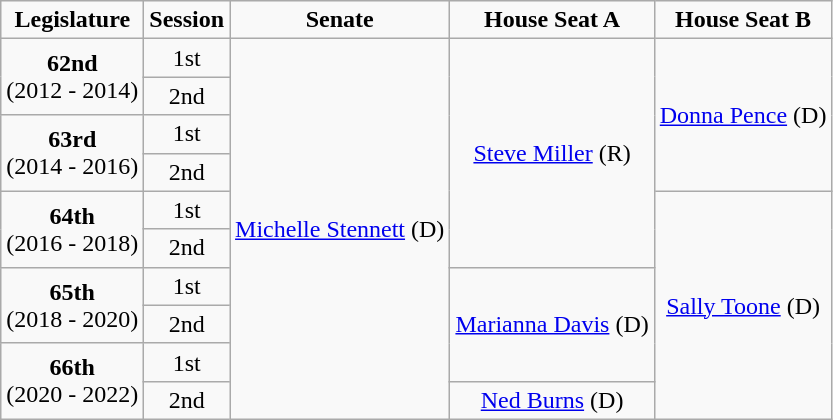<table class=wikitable style="text-align:center">
<tr>
<td><strong>Legislature</strong></td>
<td><strong>Session</strong></td>
<td><strong>Senate</strong></td>
<td><strong>House Seat A</strong></td>
<td><strong>House Seat B</strong></td>
</tr>
<tr>
<td rowspan="2" colspan="1" style="text-align: center;"><strong>62nd</strong> <br> (2012 - 2014)</td>
<td>1st</td>
<td rowspan="10" colspan="1" style="text-align: center;" ><a href='#'>Michelle Stennett</a> (D)</td>
<td rowspan="6" colspan="1" style="text-align: center;" ><a href='#'>Steve Miller</a> (R)</td>
<td rowspan="4" colspan="1" style="text-align: center;" ><a href='#'>Donna Pence</a> (D)</td>
</tr>
<tr>
<td>2nd</td>
</tr>
<tr>
<td rowspan="2" colspan="1" style="text-align: center;"><strong>63rd</strong> <br> (2014 - 2016)</td>
<td>1st</td>
</tr>
<tr>
<td>2nd</td>
</tr>
<tr>
<td rowspan="2" colspan="1" style="text-align: center;"><strong>64th</strong> <br> (2016 - 2018)</td>
<td>1st</td>
<td rowspan="6" colspan="1" style="text-align: center;" ><a href='#'>Sally Toone</a> (D)</td>
</tr>
<tr>
<td>2nd</td>
</tr>
<tr>
<td rowspan="2" colspan="1" style="text-align: center;"><strong>65th</strong> <br> (2018 - 2020)</td>
<td>1st</td>
<td rowspan="3" colspan="1" style="text-align: center;" ><a href='#'>Marianna Davis</a> (D)</td>
</tr>
<tr>
<td>2nd</td>
</tr>
<tr>
<td rowspan="2" colspan="1" style="text-align: center;"><strong>66th</strong> <br> (2020 - 2022)</td>
<td>1st</td>
</tr>
<tr>
<td>2nd</td>
<td rowspan="1" colspan="1" style="text-align: center;" ><a href='#'>Ned Burns</a> (D)</td>
</tr>
</table>
